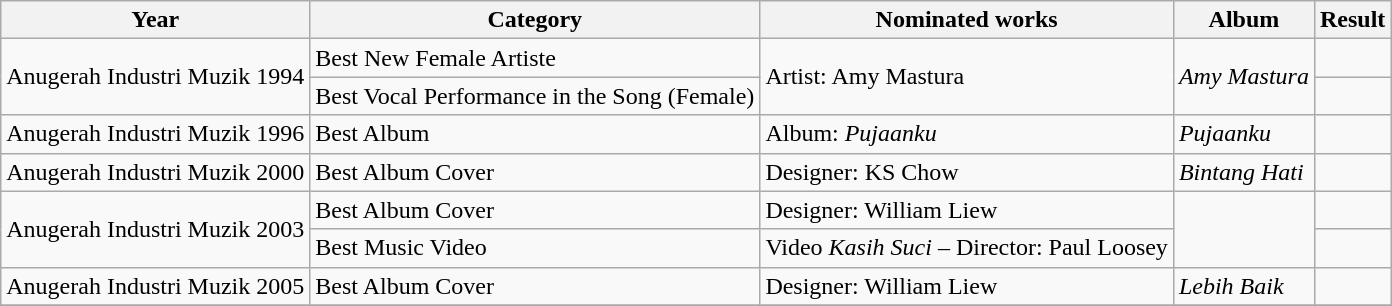<table class="wikitable">
<tr>
<th>Year</th>
<th>Category</th>
<th>Nominated works</th>
<th>Album</th>
<th>Result</th>
</tr>
<tr>
<td rowspan="2">Anugerah Industri Muzik 1994</td>
<td>Best New Female Artiste</td>
<td rowspan="2">Artist: Amy Mastura</td>
<td rowspan="2"><em>Amy Mastura</em></td>
<td></td>
</tr>
<tr>
<td>Best Vocal Performance in the Song (Female)</td>
<td></td>
</tr>
<tr>
<td rowspan="1">Anugerah Industri Muzik 1996</td>
<td>Best Album</td>
<td rowspan="1">Album: <em>Pujaanku</em></td>
<td rowspan="1"><em>Pujaanku</em></td>
<td></td>
</tr>
<tr>
<td rowspan="1">Anugerah Industri Muzik 2000</td>
<td>Best Album Cover</td>
<td rowspan="1">Designer: KS Chow</td>
<td rowspan="1"><em>Bintang Hati</em></td>
<td></td>
</tr>
<tr>
<td rowspan="2">Anugerah Industri Muzik 2003</td>
<td>Best Album Cover</td>
<td rowspan="1">Designer: William Liew</td>
<td rowspan="2"></td>
<td></td>
</tr>
<tr>
<td>Best Music Video</td>
<td rowspan="1">Video <em>Kasih Suci</em> – Director: Paul Loosey</td>
<td></td>
</tr>
<tr>
<td rowspan="1">Anugerah Industri Muzik 2005</td>
<td>Best Album Cover</td>
<td rowspan="1">Designer: William Liew</td>
<td rowspan="1"><em>Lebih Baik</em></td>
<td></td>
</tr>
<tr>
</tr>
</table>
